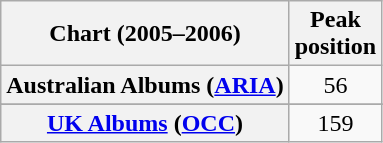<table class="wikitable sortable plainrowheaders" style="text-align:center">
<tr>
<th scope="col">Chart (2005–2006)</th>
<th scope="col">Peak<br>position</th>
</tr>
<tr>
<th scope="row">Australian Albums (<a href='#'>ARIA</a>)</th>
<td>56</td>
</tr>
<tr>
</tr>
<tr>
</tr>
<tr>
</tr>
<tr>
</tr>
<tr>
</tr>
<tr>
</tr>
<tr>
<th scope="row"><a href='#'>UK Albums</a> (<a href='#'>OCC</a>)</th>
<td>159</td>
</tr>
</table>
